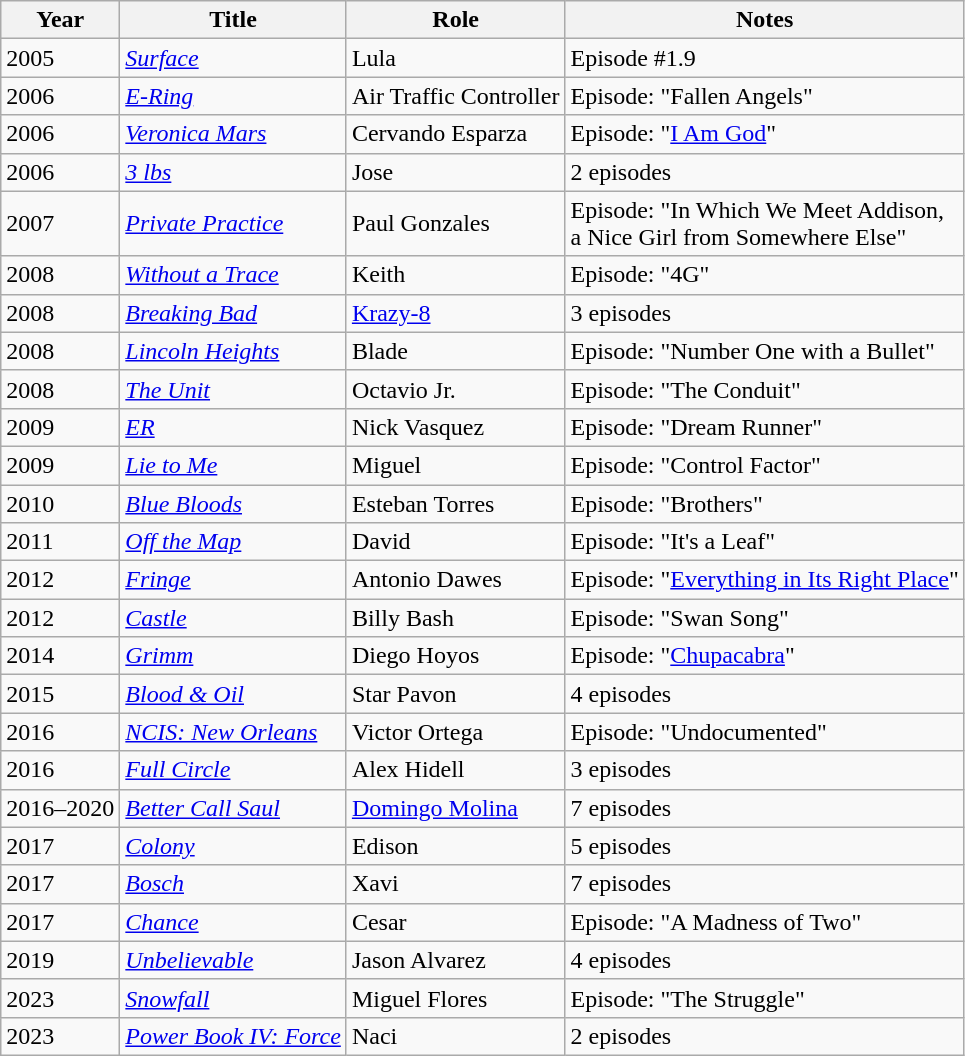<table class="wikitable sortable">
<tr>
<th>Year</th>
<th>Title</th>
<th>Role</th>
<th>Notes</th>
</tr>
<tr>
<td>2005</td>
<td><a href='#'><em>Surface</em></a></td>
<td>Lula</td>
<td>Episode #1.9</td>
</tr>
<tr>
<td>2006</td>
<td><em><a href='#'>E-Ring</a></em></td>
<td>Air Traffic Controller</td>
<td>Episode: "Fallen Angels"</td>
</tr>
<tr>
<td>2006</td>
<td><em><a href='#'>Veronica Mars</a></em></td>
<td>Cervando Esparza</td>
<td>Episode: "<a href='#'>I Am God</a>"</td>
</tr>
<tr>
<td>2006</td>
<td><em><a href='#'>3 lbs</a></em></td>
<td>Jose</td>
<td>2 episodes</td>
</tr>
<tr>
<td>2007</td>
<td><a href='#'><em>Private Practice</em></a></td>
<td>Paul Gonzales</td>
<td>Episode: "In Which We Meet Addison,<br>a Nice Girl from Somewhere Else"</td>
</tr>
<tr>
<td>2008</td>
<td><em><a href='#'>Without a Trace</a></em></td>
<td>Keith</td>
<td>Episode: "4G"</td>
</tr>
<tr>
<td>2008</td>
<td><em><a href='#'>Breaking Bad</a></em></td>
<td><a href='#'>Krazy-8</a></td>
<td>3 episodes</td>
</tr>
<tr>
<td>2008</td>
<td><a href='#'><em>Lincoln Heights</em></a></td>
<td>Blade</td>
<td>Episode: "Number One with a Bullet"</td>
</tr>
<tr>
<td>2008</td>
<td><em><a href='#'>The Unit</a></em></td>
<td>Octavio Jr.</td>
<td>Episode: "The Conduit"</td>
</tr>
<tr>
<td>2009</td>
<td><a href='#'><em>ER</em></a></td>
<td>Nick Vasquez</td>
<td>Episode: "Dream Runner"</td>
</tr>
<tr>
<td>2009</td>
<td><em><a href='#'>Lie to Me</a></em></td>
<td>Miguel</td>
<td>Episode: "Control Factor"</td>
</tr>
<tr>
<td>2010</td>
<td><a href='#'><em>Blue Bloods</em></a></td>
<td>Esteban Torres</td>
<td>Episode: "Brothers"</td>
</tr>
<tr>
<td>2011</td>
<td><a href='#'><em>Off the Map</em></a></td>
<td>David</td>
<td>Episode: "It's a Leaf"</td>
</tr>
<tr>
<td>2012</td>
<td><a href='#'><em>Fringe</em></a></td>
<td>Antonio Dawes</td>
<td>Episode: "<a href='#'>Everything in Its Right Place</a>"</td>
</tr>
<tr>
<td>2012</td>
<td><a href='#'><em>Castle</em></a></td>
<td>Billy Bash</td>
<td>Episode: "Swan Song"</td>
</tr>
<tr>
<td>2014</td>
<td><a href='#'><em>Grimm</em></a></td>
<td>Diego Hoyos</td>
<td>Episode: "<a href='#'>Chupacabra</a>"</td>
</tr>
<tr>
<td>2015</td>
<td><em><a href='#'>Blood & Oil</a></em></td>
<td>Star Pavon</td>
<td>4 episodes</td>
</tr>
<tr>
<td>2016</td>
<td><em><a href='#'>NCIS: New Orleans</a></em></td>
<td>Victor Ortega</td>
<td>Episode: "Undocumented"</td>
</tr>
<tr>
<td>2016</td>
<td><a href='#'><em>Full Circle</em></a></td>
<td>Alex Hidell</td>
<td>3 episodes</td>
</tr>
<tr>
<td>2016–2020</td>
<td><em><a href='#'>Better Call Saul</a></em></td>
<td><a href='#'>Domingo Molina</a></td>
<td>7 episodes</td>
</tr>
<tr>
<td>2017</td>
<td><a href='#'><em>Colony</em></a></td>
<td>Edison</td>
<td>5 episodes</td>
</tr>
<tr>
<td>2017</td>
<td><a href='#'><em>Bosch</em></a></td>
<td>Xavi</td>
<td>7 episodes</td>
</tr>
<tr>
<td>2017</td>
<td><a href='#'><em>Chance</em></a></td>
<td>Cesar</td>
<td>Episode: "A Madness of Two"</td>
</tr>
<tr>
<td>2019</td>
<td><a href='#'><em>Unbelievable</em></a></td>
<td>Jason Alvarez</td>
<td>4 episodes</td>
</tr>
<tr>
<td>2023</td>
<td><a href='#'><em>Snowfall</em></a></td>
<td>Miguel Flores</td>
<td>Episode: "The Struggle"</td>
</tr>
<tr>
<td>2023</td>
<td><em><a href='#'>Power Book IV: Force</a></em></td>
<td>Naci</td>
<td>2 episodes</td>
</tr>
</table>
